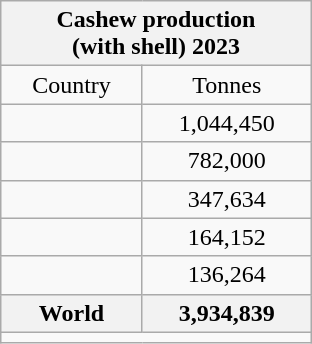<table class="wikitable"  style="float:right; width:13em; text-align:center;">
<tr>
<th colspan=2>Cashew production<br>(with shell) 2023<br></th>
</tr>
<tr>
<td>Country</td>
<td>Tonnes</td>
</tr>
<tr>
<td></td>
<td>1,044,450</td>
</tr>
<tr>
<td></td>
<td>782,000</td>
</tr>
<tr>
<td></td>
<td>347,634</td>
</tr>
<tr>
<td></td>
<td>164,152</td>
</tr>
<tr>
<td></td>
<td>136,264</td>
</tr>
<tr>
<th><strong>World</strong></th>
<th><strong>3,934,839</strong></th>
</tr>
<tr>
<td colspan=2></td>
</tr>
</table>
